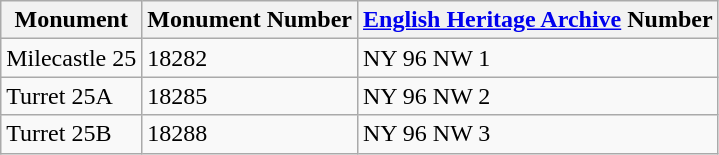<table class="wikitable">
<tr>
<th>Monument</th>
<th>Monument Number</th>
<th><a href='#'>English Heritage Archive</a> Number</th>
</tr>
<tr>
<td>Milecastle 25</td>
<td>18282</td>
<td>NY 96 NW 1</td>
</tr>
<tr>
<td>Turret 25A</td>
<td>18285</td>
<td>NY 96 NW 2</td>
</tr>
<tr>
<td>Turret 25B</td>
<td>18288</td>
<td>NY 96 NW 3</td>
</tr>
</table>
